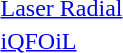<table>
<tr>
<td><a href='#'>Laser Radial</a><br></td>
<td></td>
<td></td>
<td></td>
</tr>
<tr>
<td><a href='#'>iQFOiL</a><br></td>
<td></td>
<td></td>
<td></td>
</tr>
</table>
